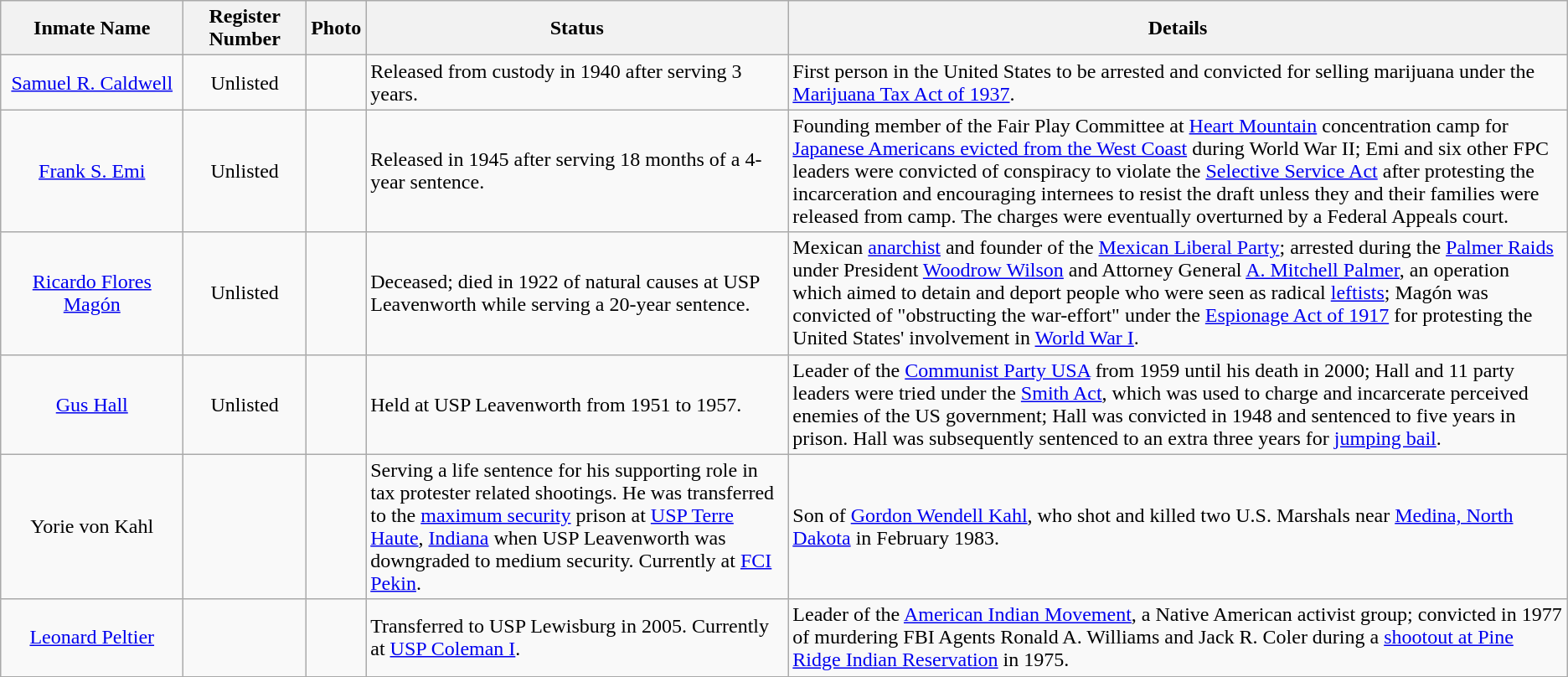<table class="wikitable sortable">
<tr>
<th width=12%>Inmate Name</th>
<th width=8%>Register Number</th>
<th>Photo</th>
<th width=28%>Status</th>
<th width=52%>Details</th>
</tr>
<tr>
<td style="text-align:center;"><a href='#'>Samuel R. Caldwell</a></td>
<td style="text-align:center;">Unlisted</td>
<td></td>
<td>Released from custody in 1940 after serving 3 years.</td>
<td>First person in the United States to be arrested and convicted for selling marijuana under the <a href='#'>Marijuana Tax Act of 1937</a>.</td>
</tr>
<tr>
<td style="text-align:center;"><a href='#'>Frank S. Emi</a></td>
<td style="text-align:center;">Unlisted</td>
<td></td>
<td>Released in 1945 after serving 18 months of a 4-year sentence.</td>
<td>Founding member of the Fair Play Committee at <a href='#'>Heart Mountain</a> concentration camp for <a href='#'>Japanese Americans evicted from the West Coast</a> during World War II; Emi and six other FPC leaders were convicted of conspiracy to violate the <a href='#'>Selective Service Act</a> after protesting the incarceration and encouraging internees to resist the draft unless they and their families were released from camp. The charges were eventually overturned by a Federal Appeals court.</td>
</tr>
<tr>
<td style="text-align:center;"><a href='#'>Ricardo Flores Magón</a></td>
<td style="text-align:center;">Unlisted</td>
<td></td>
<td>Deceased; died in 1922 of natural causes at USP Leavenworth while serving a 20-year sentence.</td>
<td>Mexican <a href='#'>anarchist</a> and founder of the <a href='#'>Mexican Liberal Party</a>; arrested during the <a href='#'>Palmer Raids</a> under President <a href='#'>Woodrow Wilson</a> and Attorney General <a href='#'>A. Mitchell Palmer</a>, an operation which aimed to detain and deport people who were seen as radical <a href='#'>leftists</a>; Magón was convicted of "obstructing the war-effort" under the <a href='#'>Espionage Act of 1917</a> for protesting the United States' involvement in <a href='#'>World War I</a>.</td>
</tr>
<tr>
<td style="text-align:center;"><a href='#'>Gus Hall</a></td>
<td style="text-align:center;">Unlisted</td>
<td></td>
<td>Held at USP Leavenworth from 1951 to 1957.</td>
<td>Leader of the <a href='#'>Communist Party USA</a> from 1959 until his death in 2000; Hall and 11 party leaders were tried under the <a href='#'>Smith Act</a>, which was used to charge and incarcerate perceived enemies of the US government; Hall was convicted in 1948 and sentenced to five years in prison. Hall was subsequently sentenced to an extra three years for <a href='#'>jumping bail</a>.</td>
</tr>
<tr>
<td style="text-align:center;">Yorie von Kahl</td>
<td style="text-align:center;"></td>
<td></td>
<td>Serving a life sentence for his supporting role in tax protester related shootings.  He was transferred to the <a href='#'>maximum security</a> prison at <a href='#'>USP Terre Haute</a>, <a href='#'>Indiana</a> when USP Leavenworth was downgraded to medium security. Currently at <a href='#'>FCI Pekin</a>.</td>
<td>Son of <a href='#'>Gordon Wendell Kahl</a>, who shot and killed two U.S. Marshals near <a href='#'>Medina, North Dakota</a> in February 1983.</td>
</tr>
<tr>
<td style="text-align:center;"><a href='#'>Leonard Peltier</a></td>
<td style="text-align:center;"></td>
<td></td>
<td>Transferred to USP Lewisburg in 2005. Currently at <a href='#'>USP Coleman I</a>.</td>
<td>Leader of the <a href='#'>American Indian Movement</a>, a Native American activist group; convicted in 1977 of murdering FBI Agents Ronald A. Williams and Jack R. Coler during a <a href='#'>shootout at Pine Ridge Indian Reservation</a> in 1975.</td>
</tr>
</table>
